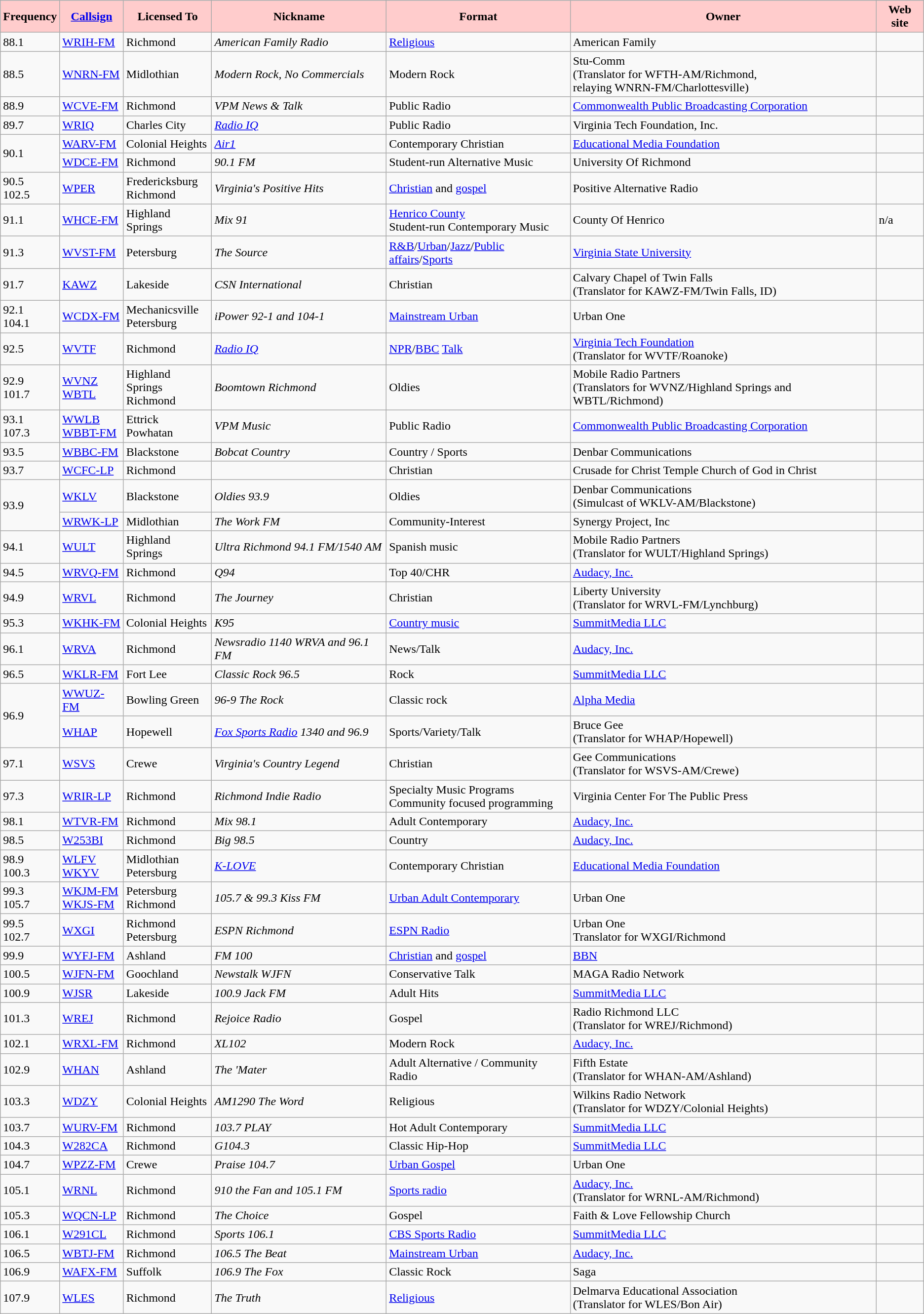<table class="wikitable">
<tr>
<th style="background:#ffcccc;">Frequency</th>
<th style="background:#ffcccc;"><a href='#'>Callsign</a></th>
<th style="background:#ffcccc;">Licensed To</th>
<th style="background:#ffcccc;">Nickname</th>
<th style="background:#ffcccc;">Format</th>
<th style="background:#ffcccc;">Owner</th>
<th style="background:#ffcccc;">Web site</th>
</tr>
<tr>
<td>88.1</td>
<td><a href='#'>WRIH-FM</a></td>
<td>Richmond</td>
<td><em>American Family Radio</em></td>
<td><a href='#'>Religious</a></td>
<td>American Family</td>
<td></td>
</tr>
<tr>
<td>88.5</td>
<td><a href='#'>WNRN-FM</a></td>
<td>Midlothian</td>
<td><em>Modern Rock, No Commercials</em></td>
<td>Modern Rock</td>
<td>Stu-Comm<br>(Translator for WFTH-AM/Richmond,<br> relaying WNRN-FM/Charlottesville)</td>
<td></td>
</tr>
<tr>
<td>88.9</td>
<td><a href='#'>WCVE-FM</a></td>
<td>Richmond</td>
<td><em>VPM News & Talk</em></td>
<td>Public Radio</td>
<td><a href='#'>Commonwealth Public Broadcasting Corporation</a></td>
<td></td>
</tr>
<tr>
<td>89.7</td>
<td><a href='#'>WRIQ</a></td>
<td>Charles City</td>
<td><em><a href='#'>Radio IQ</a></em></td>
<td>Public Radio</td>
<td>Virginia Tech Foundation, Inc.</td>
<td></td>
</tr>
<tr>
<td rowspan=2>90.1</td>
<td><a href='#'>WARV-FM</a></td>
<td>Colonial Heights</td>
<td><em><a href='#'>Air1</a></em></td>
<td>Contemporary Christian</td>
<td><a href='#'>Educational Media Foundation</a></td>
<td></td>
</tr>
<tr>
<td><a href='#'>WDCE-FM</a></td>
<td>Richmond</td>
<td><em>90.1 FM</em></td>
<td>Student-run Alternative Music</td>
<td>University Of Richmond</td>
<td></td>
</tr>
<tr>
<td>90.5<br>102.5</td>
<td><a href='#'>WPER</a></td>
<td>Fredericksburg<br>Richmond</td>
<td><em>Virginia's Positive Hits</em></td>
<td><a href='#'>Christian</a> and <a href='#'>gospel</a></td>
<td>Positive Alternative Radio</td>
<td></td>
</tr>
<tr>
<td>91.1</td>
<td><a href='#'>WHCE-FM</a></td>
<td>Highland Springs</td>
<td><em>Mix 91</em></td>
<td><a href='#'>Henrico County</a><br>Student-run Contemporary Music</td>
<td>County Of Henrico</td>
<td>n/a</td>
</tr>
<tr>
<td>91.3</td>
<td><a href='#'>WVST-FM</a></td>
<td>Petersburg</td>
<td><em>The Source</em></td>
<td><a href='#'>R&B</a>/<a href='#'>Urban</a>/<a href='#'>Jazz</a>/<a href='#'>Public affairs</a>/<a href='#'>Sports</a></td>
<td><a href='#'>Virginia State University</a></td>
<td></td>
</tr>
<tr>
<td>91.7</td>
<td><a href='#'>KAWZ</a></td>
<td>Lakeside</td>
<td><em>CSN International</em></td>
<td>Christian</td>
<td>Calvary Chapel of Twin Falls<br>(Translator for KAWZ-FM/Twin Falls, ID)</td>
<td></td>
</tr>
<tr>
<td>92.1<br>104.1</td>
<td><a href='#'>WCDX-FM</a></td>
<td>Mechanicsville<br>Petersburg</td>
<td><em>iPower 92-1 and 104-1</em></td>
<td><a href='#'>Mainstream Urban</a></td>
<td>Urban One</td>
<td></td>
</tr>
<tr>
<td>92.5</td>
<td><a href='#'>WVTF</a></td>
<td>Richmond</td>
<td><em><a href='#'>Radio IQ</a></em></td>
<td><a href='#'>NPR</a>/<a href='#'>BBC</a> <a href='#'>Talk</a></td>
<td><a href='#'>Virginia Tech Foundation</a><br>(Translator for WVTF/Roanoke)</td>
<td></td>
</tr>
<tr>
<td>92.9<br>101.7</td>
<td><a href='#'>WVNZ</a><br><a href='#'>WBTL</a></td>
<td>Highland Springs<br>Richmond</td>
<td><em>Boomtown Richmond</em></td>
<td>Oldies</td>
<td>Mobile Radio Partners<br>(Translators for WVNZ/Highland Springs and WBTL/Richmond)</td>
<td></td>
</tr>
<tr>
<td>93.1<br>107.3</td>
<td><a href='#'>WWLB</a><br><a href='#'>WBBT-FM</a></td>
<td>Ettrick<br>Powhatan</td>
<td><em>VPM Music</em></td>
<td>Public Radio</td>
<td><a href='#'>Commonwealth Public Broadcasting Corporation</a></td>
<td></td>
</tr>
<tr>
<td>93.5</td>
<td><a href='#'>WBBC-FM</a></td>
<td>Blackstone</td>
<td><em>Bobcat Country</em></td>
<td>Country / Sports</td>
<td>Denbar Communications</td>
<td></td>
</tr>
<tr>
<td>93.7</td>
<td><a href='#'>WCFC-LP</a></td>
<td>Richmond</td>
<td></td>
<td>Christian</td>
<td>Crusade for Christ Temple Church of God in Christ</td>
<td></td>
</tr>
<tr>
<td rowspan=2>93.9</td>
<td><a href='#'>WKLV</a></td>
<td>Blackstone</td>
<td><em>Oldies 93.9</em></td>
<td>Oldies</td>
<td>Denbar Communications<br>(Simulcast of WKLV-AM/Blackstone)</td>
<td></td>
</tr>
<tr>
<td><a href='#'>WRWK-LP</a></td>
<td>Midlothian</td>
<td><em>The Work FM</em></td>
<td>Community-Interest</td>
<td>Synergy Project, Inc</td>
<td></td>
</tr>
<tr>
<td>94.1</td>
<td><a href='#'>WULT</a></td>
<td>Highland Springs</td>
<td><em>Ultra Richmond 94.1 FM/1540 AM</em></td>
<td>Spanish music</td>
<td>Mobile Radio Partners<br>(Translator for WULT/Highland Springs)</td>
<td></td>
</tr>
<tr>
<td>94.5</td>
<td><a href='#'>WRVQ-FM</a></td>
<td>Richmond</td>
<td><em>Q94</em></td>
<td>Top 40/CHR</td>
<td><a href='#'>Audacy, Inc.</a></td>
<td></td>
</tr>
<tr>
<td>94.9</td>
<td><a href='#'>WRVL</a></td>
<td>Richmond</td>
<td><em>The Journey</em></td>
<td>Christian</td>
<td>Liberty University<br>(Translator for WRVL-FM/Lynchburg)</td>
<td></td>
</tr>
<tr>
<td>95.3</td>
<td><a href='#'>WKHK-FM</a></td>
<td>Colonial Heights</td>
<td><em>K95</em></td>
<td><a href='#'>Country music</a></td>
<td><a href='#'>SummitMedia LLC</a></td>
<td></td>
</tr>
<tr>
<td>96.1</td>
<td><a href='#'>WRVA</a></td>
<td>Richmond</td>
<td><em>Newsradio 1140 WRVA and 96.1 FM</em></td>
<td>News/Talk</td>
<td><a href='#'>Audacy, Inc.</a></td>
<td></td>
</tr>
<tr>
<td>96.5</td>
<td><a href='#'>WKLR-FM</a></td>
<td>Fort Lee</td>
<td><em>Classic Rock 96.5</em></td>
<td>Rock</td>
<td><a href='#'>SummitMedia LLC</a></td>
<td></td>
</tr>
<tr>
<td rowspan=2>96.9</td>
<td><a href='#'>WWUZ-FM</a></td>
<td>Bowling Green</td>
<td><em>96-9 The Rock</em></td>
<td>Classic rock</td>
<td><a href='#'>Alpha Media</a></td>
<td></td>
</tr>
<tr>
<td><a href='#'>WHAP</a></td>
<td>Hopewell</td>
<td><em><a href='#'>Fox Sports Radio</a> 1340 and 96.9</em></td>
<td>Sports/Variety/Talk</td>
<td>Bruce Gee<br>(Translator for WHAP/Hopewell)</td>
<td></td>
</tr>
<tr>
<td>97.1</td>
<td><a href='#'>WSVS</a></td>
<td>Crewe</td>
<td><em>Virginia's Country Legend</em></td>
<td>Christian</td>
<td>Gee Communications<br>(Translator for WSVS-AM/Crewe)</td>
<td></td>
</tr>
<tr>
<td>97.3</td>
<td><a href='#'>WRIR-LP</a></td>
<td>Richmond</td>
<td><em>Richmond Indie Radio</em></td>
<td>Specialty Music Programs<br>Community focused programming</td>
<td>Virginia Center For The Public Press</td>
<td></td>
</tr>
<tr>
<td>98.1</td>
<td><a href='#'>WTVR-FM</a></td>
<td>Richmond</td>
<td><em>Mix 98.1</em></td>
<td>Adult Contemporary</td>
<td><a href='#'>Audacy, Inc.</a></td>
<td></td>
</tr>
<tr>
<td>98.5</td>
<td><a href='#'>W253BI</a></td>
<td>Richmond</td>
<td><em>Big 98.5</em></td>
<td>Country</td>
<td><a href='#'>Audacy, Inc.</a></td>
<td></td>
</tr>
<tr>
<td>98.9<br>100.3</td>
<td><a href='#'>WLFV</a><br><a href='#'>WKYV</a></td>
<td>Midlothian<br>Petersburg</td>
<td><em><a href='#'>K-LOVE</a></em></td>
<td>Contemporary Christian</td>
<td><a href='#'>Educational Media Foundation</a></td>
<td></td>
</tr>
<tr>
<td>99.3<br>105.7</td>
<td><a href='#'>WKJM-FM</a><br><a href='#'>WKJS-FM</a></td>
<td>Petersburg<br>Richmond</td>
<td><em>105.7 & 99.3 Kiss FM</em></td>
<td><a href='#'>Urban Adult Contemporary</a></td>
<td>Urban One</td>
<td></td>
</tr>
<tr>
<td>99.5<br>102.7</td>
<td><a href='#'>WXGI</a></td>
<td>Richmond<br>Petersburg</td>
<td><em>ESPN Richmond</em></td>
<td><a href='#'>ESPN Radio</a></td>
<td>Urban One<br>Translator for WXGI/Richmond</td>
<td></td>
</tr>
<tr>
<td>99.9</td>
<td><a href='#'>WYFJ-FM</a></td>
<td>Ashland</td>
<td><em>FM 100</em></td>
<td><a href='#'>Christian</a> and <a href='#'>gospel</a></td>
<td><a href='#'>BBN</a></td>
<td></td>
</tr>
<tr>
<td>100.5</td>
<td><a href='#'>WJFN-FM</a></td>
<td>Goochland</td>
<td><em>Newstalk WJFN</em></td>
<td>Conservative Talk</td>
<td>MAGA Radio Network</td>
<td></td>
</tr>
<tr>
<td>100.9</td>
<td><a href='#'>WJSR</a></td>
<td>Lakeside</td>
<td><em>100.9 Jack FM</em></td>
<td>Adult Hits</td>
<td><a href='#'>SummitMedia LLC</a></td>
<td></td>
</tr>
<tr>
<td>101.3</td>
<td><a href='#'>WREJ</a></td>
<td>Richmond</td>
<td><em>Rejoice Radio</em></td>
<td>Gospel</td>
<td>Radio Richmond LLC<br>(Translator for WREJ/Richmond)</td>
<td></td>
</tr>
<tr>
<td>102.1</td>
<td><a href='#'>WRXL-FM</a></td>
<td>Richmond</td>
<td><em>XL102</em></td>
<td>Modern Rock</td>
<td><a href='#'>Audacy, Inc.</a></td>
<td></td>
</tr>
<tr>
<td>102.9</td>
<td><a href='#'>WHAN</a></td>
<td>Ashland</td>
<td><em>The 'Mater</em></td>
<td>Adult Alternative / Community Radio</td>
<td>Fifth Estate<br>(Translator for WHAN-AM/Ashland)</td>
<td></td>
</tr>
<tr>
<td>103.3</td>
<td><a href='#'>WDZY</a></td>
<td>Colonial Heights</td>
<td><em>AM1290 The Word</em></td>
<td>Religious</td>
<td>Wilkins Radio Network<br>(Translator for WDZY/Colonial Heights)</td>
<td></td>
</tr>
<tr>
<td>103.7</td>
<td><a href='#'>WURV-FM</a></td>
<td>Richmond</td>
<td><em>103.7 PLAY</em></td>
<td>Hot Adult Contemporary</td>
<td><a href='#'>SummitMedia LLC</a></td>
<td></td>
</tr>
<tr>
<td>104.3</td>
<td><a href='#'>W282CA</a></td>
<td>Richmond</td>
<td><em>G104.3</em></td>
<td>Classic Hip-Hop</td>
<td><a href='#'>SummitMedia LLC</a></td>
<td></td>
</tr>
<tr>
<td>104.7</td>
<td><a href='#'>WPZZ-FM</a></td>
<td>Crewe</td>
<td><em>Praise 104.7</em></td>
<td><a href='#'>Urban Gospel</a></td>
<td>Urban One</td>
<td></td>
</tr>
<tr>
<td>105.1</td>
<td><a href='#'>WRNL</a></td>
<td>Richmond</td>
<td><em>910 the Fan and 105.1 FM</em></td>
<td><a href='#'>Sports radio</a></td>
<td><a href='#'>Audacy, Inc.</a><br>(Translator for WRNL-AM/Richmond)</td>
<td></td>
</tr>
<tr>
<td>105.3</td>
<td><a href='#'>WQCN-LP</a></td>
<td>Richmond</td>
<td><em>The Choice</em></td>
<td>Gospel</td>
<td>Faith & Love Fellowship Church</td>
<td></td>
</tr>
<tr>
<td>106.1</td>
<td><a href='#'>W291CL</a></td>
<td>Richmond</td>
<td><em>Sports 106.1</em></td>
<td><a href='#'>CBS Sports Radio</a></td>
<td><a href='#'>SummitMedia LLC</a></td>
<td></td>
</tr>
<tr>
<td>106.5</td>
<td><a href='#'>WBTJ-FM</a></td>
<td>Richmond</td>
<td><em>106.5 The Beat</em></td>
<td><a href='#'>Mainstream Urban</a></td>
<td><a href='#'>Audacy, Inc.</a></td>
<td></td>
</tr>
<tr>
<td>106.9</td>
<td><a href='#'>WAFX-FM</a></td>
<td>Suffolk</td>
<td><em>106.9 The Fox</em></td>
<td>Classic Rock</td>
<td>Saga</td>
<td></td>
</tr>
<tr>
<td>107.9</td>
<td><a href='#'>WLES</a></td>
<td>Richmond</td>
<td><em>The Truth</em></td>
<td><a href='#'>Religious</a></td>
<td>Delmarva Educational Association<br>(Translator for WLES/Bon Air)</td>
<td></td>
</tr>
</table>
